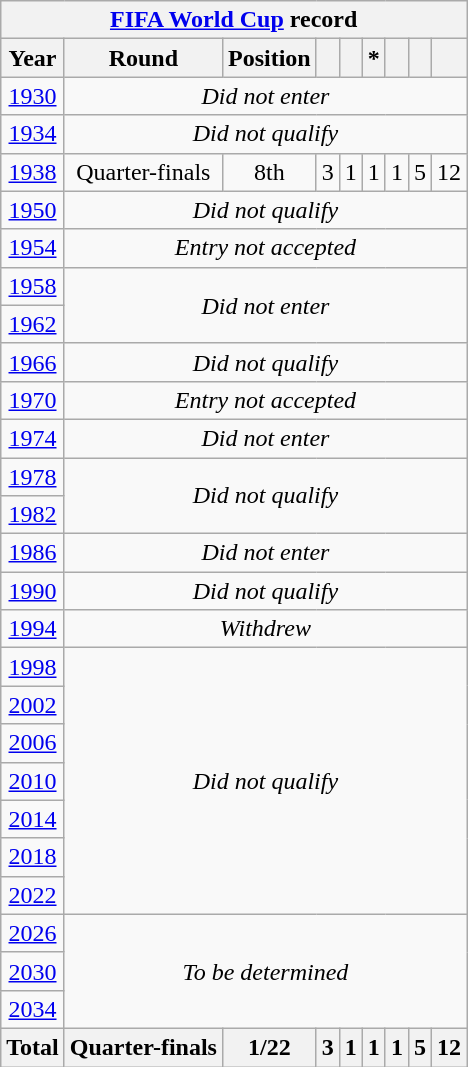<table class="wikitable" style="text-align: center;">
<tr>
<th colspan=9><a href='#'>FIFA World Cup</a> record</th>
</tr>
<tr>
<th>Year</th>
<th>Round</th>
<th>Position</th>
<th></th>
<th></th>
<th>*</th>
<th></th>
<th></th>
<th></th>
</tr>
<tr>
<td> <a href='#'>1930</a></td>
<td rowspan=1 colspan=8><em>Did not enter</em></td>
</tr>
<tr>
<td> <a href='#'>1934</a></td>
<td rowspan=1 colspan=8><em>Did not qualify</em></td>
</tr>
<tr>
<td> <a href='#'>1938</a></td>
<td>Quarter-finals</td>
<td>8th</td>
<td>3</td>
<td>1</td>
<td>1</td>
<td>1</td>
<td>5</td>
<td>12</td>
</tr>
<tr>
<td> <a href='#'>1950</a></td>
<td rowspan=1 colspan=8><em>Did not qualify</em></td>
</tr>
<tr>
<td> <a href='#'>1954</a></td>
<td rowspan=1 colspan=8><em>Entry not accepted</em></td>
</tr>
<tr>
<td> <a href='#'>1958</a></td>
<td rowspan=2 colspan=8><em>Did not enter</em></td>
</tr>
<tr>
<td> <a href='#'>1962</a></td>
</tr>
<tr>
<td> <a href='#'>1966</a></td>
<td rowspan=1 colspan=8><em>Did not qualify</em></td>
</tr>
<tr>
<td> <a href='#'>1970</a></td>
<td rowspan=1 colspan=8><em>Entry not accepted</em></td>
</tr>
<tr>
<td> <a href='#'>1974</a></td>
<td rowspan=1 colspan=8><em>Did not enter</em></td>
</tr>
<tr>
<td> <a href='#'>1978</a></td>
<td rowspan=2 colspan=8><em>Did not qualify</em></td>
</tr>
<tr>
<td> <a href='#'>1982</a></td>
</tr>
<tr>
<td> <a href='#'>1986</a></td>
<td rowspan=1 colspan=8><em>Did not enter</em></td>
</tr>
<tr>
<td> <a href='#'>1990</a></td>
<td rowspan=1 colspan=8><em>Did not qualify</em></td>
</tr>
<tr>
<td> <a href='#'>1994</a></td>
<td rowspan=1 colspan=8><em>Withdrew</em></td>
</tr>
<tr>
<td> <a href='#'>1998</a></td>
<td rowspan=7 colspan=8><em>Did not qualify</em></td>
</tr>
<tr>
<td>  <a href='#'>2002</a></td>
</tr>
<tr>
<td> <a href='#'>2006</a></td>
</tr>
<tr>
<td> <a href='#'>2010</a></td>
</tr>
<tr>
<td> <a href='#'>2014</a></td>
</tr>
<tr>
<td> <a href='#'>2018</a></td>
</tr>
<tr>
<td> <a href='#'>2022</a></td>
</tr>
<tr>
<td>   <a href='#'>2026</a></td>
<td colspan=8 rowspan=3><em>To be determined</em></td>
</tr>
<tr>
<td>   <a href='#'>2030</a></td>
</tr>
<tr>
<td> <a href='#'>2034</a></td>
</tr>
<tr>
<th><strong>Total</strong></th>
<th>Quarter-finals</th>
<th>1/22</th>
<th>3</th>
<th>1</th>
<th>1</th>
<th>1</th>
<th>5</th>
<th>12</th>
</tr>
</table>
